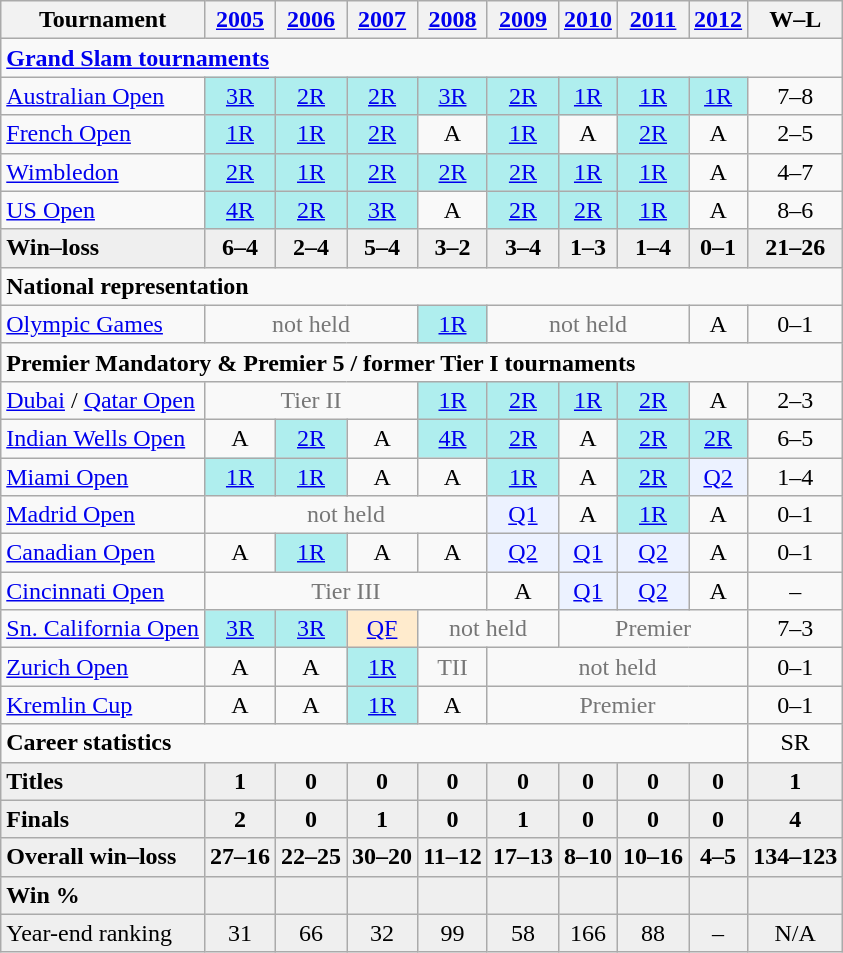<table class=wikitable style=text-align:center;>
<tr>
<th>Tournament</th>
<th><a href='#'>2005</a></th>
<th><a href='#'>2006</a></th>
<th><a href='#'>2007</a></th>
<th><a href='#'>2008</a></th>
<th><a href='#'>2009</a></th>
<th><a href='#'>2010</a></th>
<th><a href='#'>2011</a></th>
<th><a href='#'>2012</a></th>
<th>W–L</th>
</tr>
<tr>
<td colspan="10" style="text-align:left"><strong><a href='#'>Grand Slam tournaments</a></strong></td>
</tr>
<tr>
<td align=left><a href='#'>Australian Open</a></td>
<td bgcolor=#afeeee><a href='#'>3R</a></td>
<td bgcolor=#afeeee><a href='#'>2R</a></td>
<td bgcolor=#afeeee><a href='#'>2R</a></td>
<td bgcolor=#afeeee><a href='#'>3R</a></td>
<td bgcolor=#afeeee><a href='#'>2R</a></td>
<td bgcolor=#afeeee><a href='#'>1R</a></td>
<td bgcolor=#afeeee><a href='#'>1R</a></td>
<td bgcolor=#afeeee><a href='#'>1R</a></td>
<td>7–8</td>
</tr>
<tr>
<td align=left><a href='#'>French Open</a></td>
<td bgcolor=#afeeee><a href='#'>1R</a></td>
<td bgcolor=#afeeee><a href='#'>1R</a></td>
<td bgcolor=#afeeee><a href='#'>2R</a></td>
<td>A</td>
<td bgcolor=#afeeee><a href='#'>1R</a></td>
<td>A</td>
<td bgcolor=#afeeee><a href='#'>2R</a></td>
<td>A</td>
<td>2–5</td>
</tr>
<tr>
<td align=left><a href='#'>Wimbledon</a></td>
<td bgcolor=#afeeee><a href='#'>2R</a></td>
<td bgcolor=#afeeee><a href='#'>1R</a></td>
<td bgcolor=#afeeee><a href='#'>2R</a></td>
<td bgcolor=#afeeee><a href='#'>2R</a></td>
<td bgcolor=#afeeee><a href='#'>2R</a></td>
<td bgcolor=#afeeee><a href='#'>1R</a></td>
<td bgcolor=#afeeee><a href='#'>1R</a></td>
<td>A</td>
<td>4–7</td>
</tr>
<tr>
<td align=left><a href='#'>US Open</a></td>
<td bgcolor=#afeeee><a href='#'>4R</a></td>
<td bgcolor=#afeeee><a href='#'>2R</a></td>
<td bgcolor=#afeeee><a href='#'>3R</a></td>
<td>A</td>
<td bgcolor=#afeeee><a href='#'>2R</a></td>
<td bgcolor=#afeeee><a href='#'>2R</a></td>
<td bgcolor=#afeeee><a href='#'>1R</a></td>
<td>A</td>
<td>8–6</td>
</tr>
<tr style=background:#efefef;font-weight:bold>
<td style=text-align:left>Win–loss</td>
<td>6–4</td>
<td>2–4</td>
<td>5–4</td>
<td>3–2</td>
<td>3–4</td>
<td>1–3</td>
<td>1–4</td>
<td>0–1</td>
<td>21–26</td>
</tr>
<tr>
<td colspan="10" align="left"><strong>National representation</strong></td>
</tr>
<tr>
<td align=left><a href='#'>Olympic Games</a></td>
<td colspan=3 style=color:#767676>not held</td>
<td bgcolor=afeeee><a href='#'>1R</a></td>
<td colspan=3 style=color:#767676>not held</td>
<td>A</td>
<td>0–1</td>
</tr>
<tr>
<td colspan="10" align="left"><strong>Premier Mandatory & Premier 5 / former Tier I tournaments</strong></td>
</tr>
<tr>
<td align=left><a href='#'>Dubai</a> / <a href='#'>Qatar Open</a></td>
<td colspan=3 style=color:#767676>Tier II</td>
<td bgcolor=afeeee><a href='#'>1R</a></td>
<td bgcolor=afeeee><a href='#'>2R</a></td>
<td bgcolor=afeeee><a href='#'>1R</a></td>
<td bgcolor=afeeee><a href='#'>2R</a></td>
<td>A</td>
<td>2–3</td>
</tr>
<tr>
<td align=left><a href='#'>Indian Wells Open</a></td>
<td>A</td>
<td bgcolor=afeeee><a href='#'>2R</a></td>
<td>A</td>
<td bgcolor=afeeee><a href='#'>4R</a></td>
<td bgcolor=afeeee><a href='#'>2R</a></td>
<td>A</td>
<td bgcolor=afeeee><a href='#'>2R</a></td>
<td bgcolor=afeeee><a href='#'>2R</a></td>
<td>6–5</td>
</tr>
<tr>
<td align=left><a href='#'>Miami Open</a></td>
<td bgcolor=afeeee><a href='#'>1R</a></td>
<td bgcolor=afeeee><a href='#'>1R</a></td>
<td>A</td>
<td>A</td>
<td bgcolor=afeeee><a href='#'>1R</a></td>
<td>A</td>
<td bgcolor=afeeee><a href='#'>2R</a></td>
<td bgcolor=ecf2ff><a href='#'>Q2</a></td>
<td>1–4</td>
</tr>
<tr>
<td align=left><a href='#'>Madrid Open</a></td>
<td colspan=4 style=color:#767676>not held</td>
<td bgcolor=ecf2ff><a href='#'>Q1</a></td>
<td>A</td>
<td bgcolor=afeeee><a href='#'>1R</a></td>
<td>A</td>
<td>0–1</td>
</tr>
<tr>
<td align=left><a href='#'>Canadian Open</a></td>
<td>A</td>
<td bgcolor=afeeee><a href='#'>1R</a></td>
<td>A</td>
<td>A</td>
<td bgcolor=ecf2ff><a href='#'>Q2</a></td>
<td bgcolor=ecf2ff><a href='#'>Q1</a></td>
<td bgcolor=ecf2ff><a href='#'>Q2</a></td>
<td>A</td>
<td>0–1</td>
</tr>
<tr>
<td align=left><a href='#'>Cincinnati Open</a></td>
<td colspan=4 style=color:#767676>Tier III</td>
<td>A</td>
<td bgcolor=ecf2ff><a href='#'>Q1</a></td>
<td bgcolor=ecf2ff><a href='#'>Q2</a></td>
<td>A</td>
<td>–</td>
</tr>
<tr>
<td align=left><a href='#'>Sn. California Open</a></td>
<td bgcolor=afeeee><a href='#'>3R</a></td>
<td bgcolor=afeeee><a href='#'>3R</a></td>
<td bgcolor=ffebcd><a href='#'>QF</a></td>
<td colspan=2 style=color:#767676>not held</td>
<td colspan=3 style=color:#767676>Premier</td>
<td>7–3</td>
</tr>
<tr>
<td align=left><a href='#'>Zurich Open</a></td>
<td>A</td>
<td>A</td>
<td bgcolor=afeeee><a href='#'>1R</a></td>
<td style=color:#767676>TII</td>
<td colspan="4" style="color:#767676">not held</td>
<td>0–1</td>
</tr>
<tr>
<td align=left><a href='#'>Kremlin Cup</a></td>
<td>A</td>
<td>A</td>
<td bgcolor=afeeee><a href='#'>1R</a></td>
<td>A</td>
<td colspan="4" style="color:#767676">Premier</td>
<td>0–1</td>
</tr>
<tr>
<td colspan="9" align="left"><strong>Career statistics</strong></td>
<td>SR</td>
</tr>
<tr style=background:#efefef;font-weight:bold>
<td style=text-align:left>Titles</td>
<td>1</td>
<td>0</td>
<td>0</td>
<td>0</td>
<td>0</td>
<td>0</td>
<td>0</td>
<td>0</td>
<td>1</td>
</tr>
<tr style=background:#efefef;font-weight:bold>
<td style=text-align:left>Finals</td>
<td>2</td>
<td>0</td>
<td>1</td>
<td>0</td>
<td>1</td>
<td>0</td>
<td>0</td>
<td>0</td>
<td>4</td>
</tr>
<tr style=background:#efefef;font-weight:bold>
<td style=text-align:left>Overall win–loss</td>
<td>27–16</td>
<td>22–25</td>
<td>30–20</td>
<td>11–12</td>
<td>17–13</td>
<td>8–10</td>
<td>10–16</td>
<td>4–5</td>
<td>134–123</td>
</tr>
<tr style=background:#efefef;font-weight:bold>
<td style=text-align:left>Win %</td>
<td></td>
<td></td>
<td></td>
<td></td>
<td></td>
<td></td>
<td></td>
<td></td>
<td></td>
</tr>
<tr bgcolor=#EFEFEF>
<td align=left>Year-end ranking</td>
<td>31</td>
<td>66</td>
<td>32</td>
<td>99</td>
<td>58</td>
<td>166</td>
<td>88</td>
<td>–</td>
<td>N/A</td>
</tr>
</table>
